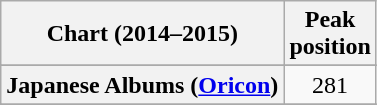<table class="wikitable sortable plainrowheaders" style="text-align:center">
<tr>
<th scope="col">Chart (2014–2015)</th>
<th scope="col">Peak<br>position</th>
</tr>
<tr>
</tr>
<tr>
</tr>
<tr>
</tr>
<tr>
</tr>
<tr>
<th scope="row">Japanese Albums (<a href='#'>Oricon</a>)</th>
<td>281</td>
</tr>
<tr>
</tr>
<tr>
</tr>
<tr>
</tr>
<tr>
</tr>
</table>
